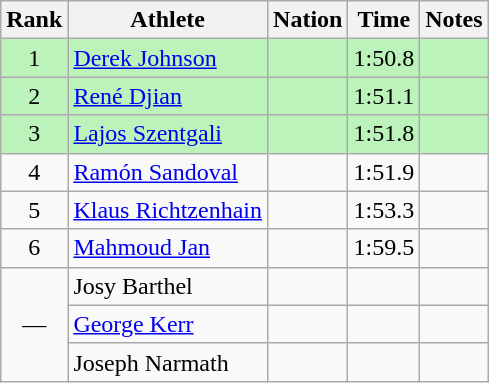<table class="wikitable sortable" style="text-align:center">
<tr>
<th>Rank</th>
<th>Athlete</th>
<th>Nation</th>
<th>Time</th>
<th>Notes</th>
</tr>
<tr bgcolor=bbf3bb>
<td>1</td>
<td align=left><a href='#'>Derek Johnson</a></td>
<td align=left></td>
<td>1:50.8</td>
<td></td>
</tr>
<tr bgcolor=bbf3bb>
<td>2</td>
<td align=left><a href='#'>René Djian</a></td>
<td align=left></td>
<td>1:51.1</td>
<td></td>
</tr>
<tr bgcolor=bbf3bb>
<td>3</td>
<td align=left><a href='#'>Lajos Szentgali</a></td>
<td align=left></td>
<td>1:51.8</td>
<td></td>
</tr>
<tr>
<td>4</td>
<td align=left><a href='#'>Ramón Sandoval</a></td>
<td align=left></td>
<td>1:51.9</td>
<td></td>
</tr>
<tr>
<td>5</td>
<td align=left><a href='#'>Klaus Richtzenhain</a></td>
<td align=left></td>
<td>1:53.3</td>
<td></td>
</tr>
<tr>
<td>6</td>
<td align=left><a href='#'>Mahmoud Jan</a></td>
<td align=left></td>
<td>1:59.5</td>
<td></td>
</tr>
<tr>
<td rowspan=3 data-sort-value=8>—</td>
<td align=left>Josy Barthel</td>
<td align=left></td>
<td></td>
<td></td>
</tr>
<tr>
<td align=left><a href='#'>George Kerr</a></td>
<td align=left></td>
<td></td>
<td></td>
</tr>
<tr>
<td align=left>Joseph Narmath</td>
<td align=left></td>
<td></td>
<td></td>
</tr>
</table>
